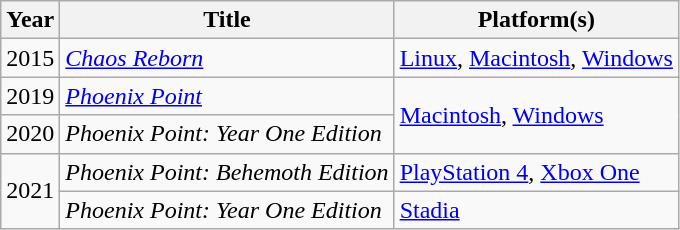<table class="wikitable sortable">
<tr>
<th>Year</th>
<th>Title</th>
<th>Platform(s)</th>
</tr>
<tr>
<td>2015</td>
<td><em><a href='#'>Chaos Reborn</a></em></td>
<td><a href='#'>Linux</a>, <a href='#'>Macintosh</a>, <a href='#'>Windows</a></td>
</tr>
<tr>
<td>2019</td>
<td><em><a href='#'>Phoenix Point</a></em></td>
<td rowspan="2"><a href='#'>Macintosh</a>, <a href='#'>Windows</a></td>
</tr>
<tr>
<td>2020</td>
<td><em>Phoenix Point: Year One Edition</em></td>
</tr>
<tr>
<td rowspan="2">2021</td>
<td><em>Phoenix Point: Behemoth Edition</em></td>
<td><a href='#'>PlayStation 4</a>, <a href='#'>Xbox One</a></td>
</tr>
<tr>
<td><em>Phoenix Point: Year One Edition</em></td>
<td><a href='#'>Stadia</a></td>
</tr>
</table>
